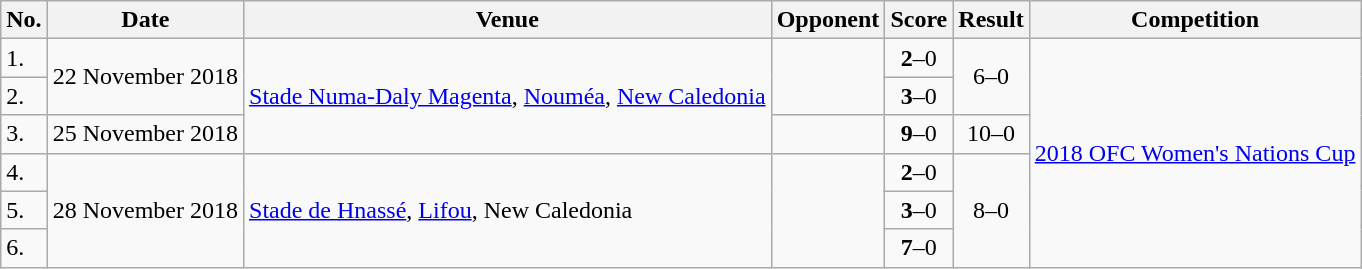<table class="wikitable">
<tr>
<th>No.</th>
<th>Date</th>
<th>Venue</th>
<th>Opponent</th>
<th>Score</th>
<th>Result</th>
<th>Competition</th>
</tr>
<tr>
<td>1.</td>
<td rowspan=2>22 November 2018</td>
<td rowspan=3><a href='#'>Stade Numa-Daly Magenta</a>, <a href='#'>Nouméa</a>, <a href='#'>New Caledonia</a></td>
<td rowspan=2></td>
<td align=center><strong>2</strong>–0</td>
<td rowspan=2 align=center>6–0</td>
<td rowspan=6><a href='#'>2018 OFC Women's Nations Cup</a></td>
</tr>
<tr>
<td>2.</td>
<td align=center><strong>3</strong>–0</td>
</tr>
<tr>
<td>3.</td>
<td>25 November 2018</td>
<td></td>
<td align=center><strong>9</strong>–0</td>
<td align=center>10–0</td>
</tr>
<tr>
<td>4.</td>
<td rowspan=3>28 November 2018</td>
<td rowspan=3><a href='#'>Stade de Hnassé</a>, <a href='#'>Lifou</a>, New Caledonia</td>
<td rowspan=3></td>
<td align=center><strong>2</strong>–0</td>
<td rowspan=3 align=center>8–0</td>
</tr>
<tr>
<td>5.</td>
<td align=center><strong>3</strong>–0</td>
</tr>
<tr>
<td>6.</td>
<td align=center><strong>7</strong>–0</td>
</tr>
</table>
